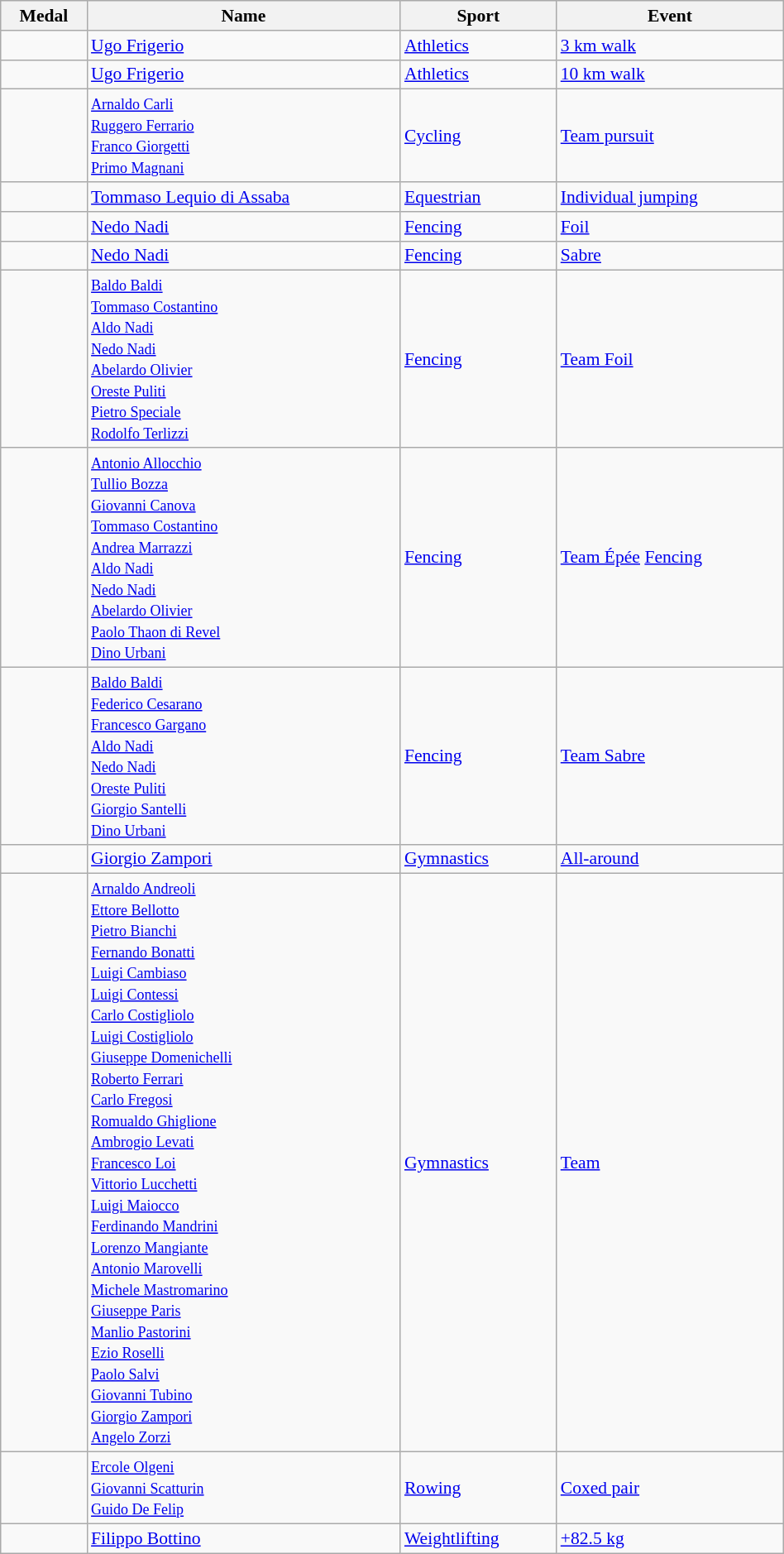<table class="wikitable sortable" width=50% style="font-size:90%; text-align:left;">
<tr>
<th>Medal</th>
<th>Name</th>
<th>Sport</th>
<th>Event</th>
</tr>
<tr>
<td></td>
<td><a href='#'>Ugo Frigerio</a></td>
<td><a href='#'>Athletics</a></td>
<td><a href='#'>3 km walk</a></td>
</tr>
<tr>
<td></td>
<td><a href='#'>Ugo Frigerio</a></td>
<td><a href='#'>Athletics</a></td>
<td><a href='#'>10 km walk</a></td>
</tr>
<tr>
<td></td>
<td><small><a href='#'>Arnaldo Carli</a><br><a href='#'>Ruggero Ferrario</a><br><a href='#'>Franco Giorgetti</a><br><a href='#'>Primo Magnani</a></small></td>
<td><a href='#'>Cycling</a></td>
<td><a href='#'>Team pursuit</a></td>
</tr>
<tr>
<td></td>
<td><a href='#'>Tommaso Lequio di Assaba</a></td>
<td><a href='#'>Equestrian</a></td>
<td><a href='#'>Individual jumping</a></td>
</tr>
<tr>
<td></td>
<td><a href='#'>Nedo Nadi</a></td>
<td><a href='#'>Fencing</a></td>
<td><a href='#'>Foil</a></td>
</tr>
<tr>
<td></td>
<td><a href='#'>Nedo Nadi</a></td>
<td><a href='#'>Fencing</a></td>
<td><a href='#'>Sabre</a></td>
</tr>
<tr>
<td></td>
<td><small><a href='#'>Baldo Baldi</a><br><a href='#'>Tommaso Costantino</a><br><a href='#'>Aldo Nadi</a><br><a href='#'>Nedo Nadi</a><br><a href='#'>Abelardo Olivier</a><br><a href='#'>Oreste Puliti</a><br><a href='#'>Pietro Speciale</a><br><a href='#'>Rodolfo Terlizzi</a></small></td>
<td><a href='#'>Fencing</a></td>
<td><a href='#'>Team Foil</a></td>
</tr>
<tr>
<td></td>
<td><small><a href='#'>Antonio Allocchio</a><br><a href='#'>Tullio Bozza</a><br><a href='#'>Giovanni Canova</a><br><a href='#'>Tommaso Costantino</a><br><a href='#'>Andrea Marrazzi</a><br><a href='#'>Aldo Nadi</a><br><a href='#'>Nedo Nadi</a><br><a href='#'>Abelardo Olivier</a><br><a href='#'>Paolo Thaon di Revel</a><br><a href='#'>Dino Urbani</a></small></td>
<td><a href='#'>Fencing</a></td>
<td><a href='#'>Team Épée</a> <a href='#'>Fencing</a></td>
</tr>
<tr>
<td></td>
<td><small><a href='#'>Baldo Baldi</a><br><a href='#'>Federico Cesarano</a><br><a href='#'>Francesco Gargano</a><br><a href='#'>Aldo Nadi</a><br><a href='#'>Nedo Nadi</a><br><a href='#'>Oreste Puliti</a><br><a href='#'>Giorgio Santelli</a><br><a href='#'>Dino Urbani</a></small></td>
<td><a href='#'>Fencing</a></td>
<td><a href='#'>Team Sabre</a></td>
</tr>
<tr>
<td></td>
<td><a href='#'>Giorgio Zampori</a></td>
<td><a href='#'>Gymnastics</a></td>
<td><a href='#'>All-around</a></td>
</tr>
<tr>
<td></td>
<td><small><a href='#'>Arnaldo Andreoli</a><br><a href='#'>Ettore Bellotto</a><br><a href='#'>Pietro Bianchi</a><br><a href='#'>Fernando Bonatti</a><br><a href='#'>Luigi Cambiaso</a><br><a href='#'>Luigi Contessi</a><br><a href='#'>Carlo Costigliolo</a><br><a href='#'>Luigi Costigliolo</a><br><a href='#'>Giuseppe Domenichelli</a><br><a href='#'>Roberto Ferrari</a><br><a href='#'>Carlo Fregosi</a><br><a href='#'>Romualdo Ghiglione</a><br><a href='#'>Ambrogio Levati</a><br><a href='#'>Francesco Loi</a><br><a href='#'>Vittorio Lucchetti</a><br><a href='#'>Luigi Maiocco</a><br><a href='#'>Ferdinando Mandrini</a><br><a href='#'>Lorenzo Mangiante</a><br><a href='#'>Antonio Marovelli</a><br><a href='#'>Michele Mastromarino</a><br><a href='#'>Giuseppe Paris</a><br><a href='#'>Manlio Pastorini</a><br><a href='#'>Ezio Roselli</a><br><a href='#'>Paolo Salvi</a><br><a href='#'>Giovanni Tubino</a><br><a href='#'>Giorgio Zampori</a><br><a href='#'>Angelo Zorzi</a></small></td>
<td><a href='#'>Gymnastics</a></td>
<td><a href='#'>Team</a></td>
</tr>
<tr>
<td></td>
<td><small><a href='#'>Ercole Olgeni</a><br><a href='#'>Giovanni Scatturin</a><br><a href='#'>Guido De Felip</a></small></td>
<td><a href='#'>Rowing</a></td>
<td><a href='#'>Coxed pair</a></td>
</tr>
<tr>
<td></td>
<td><a href='#'>Filippo Bottino</a></td>
<td><a href='#'>Weightlifting</a></td>
<td><a href='#'>+82.5 kg</a></td>
</tr>
</table>
